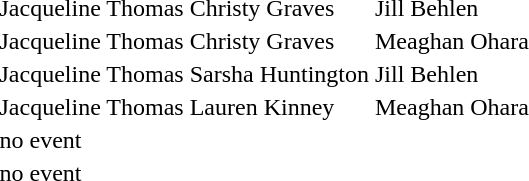<table>
<tr>
<td></td>
<td>Jacqueline Thomas</td>
<td>Christy Graves</td>
<td>Jill Behlen</td>
</tr>
<tr>
<td></td>
<td>Jacqueline Thomas</td>
<td>Christy Graves</td>
<td>Meaghan Ohara</td>
</tr>
<tr>
<td></td>
<td>Jacqueline Thomas</td>
<td>Sarsha Huntington</td>
<td>Jill Behlen</td>
</tr>
<tr>
<td></td>
<td>Jacqueline Thomas</td>
<td>Lauren Kinney</td>
<td>Meaghan Ohara</td>
</tr>
<tr>
<td></td>
<td>no event</td>
<td></td>
<td></td>
</tr>
<tr>
<td></td>
<td>no event</td>
<td></td>
<td></td>
</tr>
<tr>
</tr>
</table>
